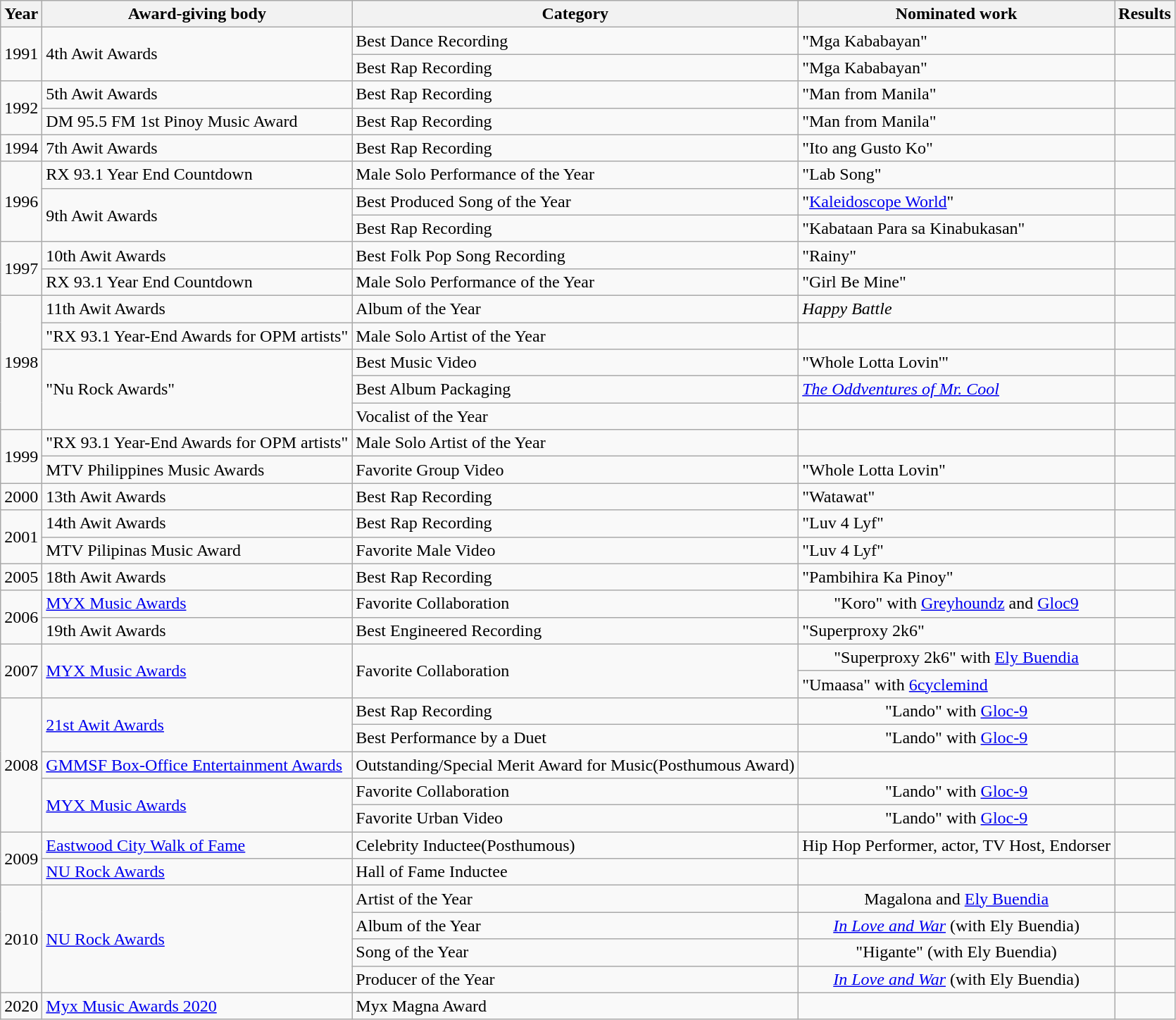<table class="wikitable">
<tr>
<th>Year</th>
<th>Award-giving body</th>
<th>Category</th>
<th>Nominated work</th>
<th>Results</th>
</tr>
<tr>
<td rowspan=2>1991</td>
<td rowspan="2">4th Awit Awards</td>
<td>Best Dance Recording</td>
<td>"Mga Kababayan"</td>
<td></td>
</tr>
<tr>
<td>Best Rap Recording</td>
<td>"Mga Kababayan"</td>
<td></td>
</tr>
<tr>
<td rowspan=2>1992</td>
<td>5th Awit Awards</td>
<td>Best Rap Recording</td>
<td>"Man from Manila"</td>
<td></td>
</tr>
<tr>
<td>DM 95.5 FM 1st Pinoy Music Award</td>
<td>Best Rap Recording</td>
<td>"Man from Manila"</td>
<td></td>
</tr>
<tr>
<td>1994</td>
<td>7th Awit Awards</td>
<td>Best Rap Recording</td>
<td>"Ito ang Gusto Ko"</td>
<td></td>
</tr>
<tr>
<td rowspan=3>1996</td>
<td>RX 93.1 Year End Countdown</td>
<td>Male Solo Performance of the Year</td>
<td>"Lab Song"</td>
<td></td>
</tr>
<tr>
<td rowspan=2>9th Awit Awards</td>
<td>Best Produced Song of the Year</td>
<td>"<a href='#'>Kaleidoscope World</a>"</td>
<td></td>
</tr>
<tr>
<td>Best Rap Recording</td>
<td>"Kabataan Para sa Kinabukasan"</td>
<td></td>
</tr>
<tr>
<td rowspan=2>1997</td>
<td>10th Awit Awards</td>
<td>Best Folk Pop Song Recording</td>
<td>"Rainy"</td>
<td></td>
</tr>
<tr>
<td>RX 93.1 Year End Countdown</td>
<td>Male Solo Performance of the Year</td>
<td>"Girl Be Mine"</td>
<td></td>
</tr>
<tr>
<td rowspan=5>1998</td>
<td>11th Awit Awards</td>
<td>Album of the Year</td>
<td><em>Happy Battle</em></td>
<td></td>
</tr>
<tr>
<td>"RX 93.1 Year-End Awards for OPM artists"</td>
<td>Male Solo Artist of the Year</td>
<td></td>
<td></td>
</tr>
<tr>
<td rowspan=3>"Nu Rock Awards"</td>
<td>Best Music Video</td>
<td>"Whole Lotta Lovin'"</td>
<td></td>
</tr>
<tr>
<td>Best Album Packaging</td>
<td><em><a href='#'>The Oddventures of Mr. Cool</a></em></td>
<td></td>
</tr>
<tr>
<td>Vocalist of the Year</td>
<td></td>
<td></td>
</tr>
<tr>
<td rowspan=2>1999</td>
<td>"RX 93.1 Year-End Awards for OPM artists"</td>
<td>Male Solo Artist of the Year</td>
<td></td>
<td></td>
</tr>
<tr>
<td>MTV Philippines Music Awards</td>
<td>Favorite Group Video</td>
<td>"Whole Lotta Lovin"</td>
<td></td>
</tr>
<tr>
<td>2000</td>
<td>13th Awit Awards</td>
<td>Best Rap Recording</td>
<td>"Watawat"</td>
<td></td>
</tr>
<tr>
<td rowspan=2>2001</td>
<td>14th Awit Awards</td>
<td>Best Rap Recording</td>
<td>"Luv 4 Lyf"</td>
<td></td>
</tr>
<tr>
<td>MTV Pilipinas Music Award</td>
<td>Favorite Male Video</td>
<td>"Luv 4 Lyf"</td>
<td></td>
</tr>
<tr>
<td>2005</td>
<td>18th Awit Awards</td>
<td>Best Rap Recording</td>
<td>"Pambihira Ka Pinoy"</td>
<td></td>
</tr>
<tr>
<td rowspan=2>2006</td>
<td><a href='#'>MYX Music Awards</a></td>
<td>Favorite Collaboration</td>
<td align=center>"Koro" with <a href='#'>Greyhoundz</a> and <a href='#'>Gloc9</a></td>
<td></td>
</tr>
<tr>
<td>19th Awit Awards</td>
<td>Best Engineered Recording</td>
<td>"Superproxy 2k6"</td>
<td></td>
</tr>
<tr>
<td rowspan="2">2007</td>
<td rowspan=2><a href='#'>MYX Music Awards</a></td>
<td rowspan=2>Favorite Collaboration</td>
<td align=center>"Superproxy 2k6" with <a href='#'>Ely Buendia</a></td>
<td></td>
</tr>
<tr>
<td>"Umaasa" with <a href='#'>6cyclemind</a></td>
<td></td>
</tr>
<tr>
<td rowspan="5">2008</td>
<td rowspan=2><a href='#'>21st Awit Awards</a></td>
<td>Best Rap Recording</td>
<td align=center>"Lando" with <a href='#'>Gloc-9</a></td>
<td></td>
</tr>
<tr>
<td>Best Performance by a Duet</td>
<td align=center>"Lando" with <a href='#'>Gloc-9</a></td>
<td></td>
</tr>
<tr>
<td><a href='#'>GMMSF Box-Office Entertainment Awards</a></td>
<td>Outstanding/Special Merit Award for Music(Posthumous Award)</td>
<td></td>
<td></td>
</tr>
<tr>
<td rowspan="2"><a href='#'>MYX Music Awards</a></td>
<td>Favorite Collaboration</td>
<td align=center>"Lando" with <a href='#'>Gloc-9</a></td>
<td></td>
</tr>
<tr>
<td>Favorite Urban Video</td>
<td align=center>"Lando" with <a href='#'>Gloc-9</a></td>
<td></td>
</tr>
<tr>
<td rowspan="2">2009</td>
<td><a href='#'>Eastwood City Walk of Fame</a></td>
<td>Celebrity Inductee(Posthumous)</td>
<td align=center>Hip Hop Performer, actor, TV Host, Endorser</td>
<td></td>
</tr>
<tr>
<td><a href='#'>NU Rock Awards</a></td>
<td>Hall of Fame Inductee</td>
<td></td>
<td></td>
</tr>
<tr>
<td rowspan=4>2010</td>
<td rowspan=4><a href='#'>NU Rock Awards</a></td>
<td>Artist of the Year</td>
<td align=center>Magalona and <a href='#'>Ely Buendia</a></td>
<td></td>
</tr>
<tr>
<td>Album of the Year</td>
<td align=center><a href='#'><em>In Love and War</em></a> (with Ely Buendia)</td>
<td></td>
</tr>
<tr>
<td>Song of the Year</td>
<td align=center>"Higante" (with Ely Buendia)</td>
<td></td>
</tr>
<tr>
<td>Producer of the Year</td>
<td align=center><a href='#'><em>In Love and War</em></a> (with Ely Buendia)</td>
<td></td>
</tr>
<tr>
<td>2020</td>
<td><a href='#'>Myx Music Awards 2020</a></td>
<td>Myx Magna Award</td>
<td></td>
<td></td>
</tr>
</table>
